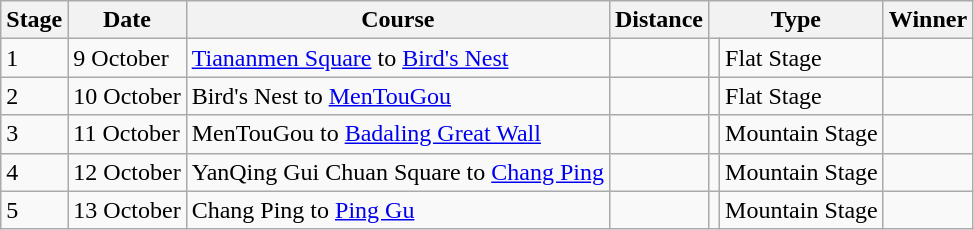<table class="wikitable">
<tr>
<th>Stage</th>
<th>Date</th>
<th>Course</th>
<th>Distance</th>
<th colspan="2">Type</th>
<th>Winner</th>
</tr>
<tr>
<td>1</td>
<td>9 October</td>
<td><a href='#'>Tiananmen Square</a> to <a href='#'>Bird's Nest</a></td>
<td align="center"></td>
<td></td>
<td>Flat Stage</td>
<td></td>
</tr>
<tr>
<td>2</td>
<td>10 October</td>
<td>Bird's Nest to <a href='#'>MenTouGou</a></td>
<td align="center"></td>
<td></td>
<td>Flat Stage</td>
<td></td>
</tr>
<tr>
<td>3</td>
<td>11 October</td>
<td>MenTouGou to <a href='#'>Badaling Great Wall</a></td>
<td align="center"></td>
<td></td>
<td>Mountain Stage</td>
<td></td>
</tr>
<tr>
<td>4</td>
<td>12 October</td>
<td>YanQing Gui Chuan Square to <a href='#'>Chang Ping</a></td>
<td align="center"></td>
<td></td>
<td>Mountain Stage</td>
<td></td>
</tr>
<tr>
<td>5</td>
<td>13 October</td>
<td>Chang Ping to <a href='#'>Ping Gu</a></td>
<td align="center"></td>
<td></td>
<td>Mountain Stage</td>
<td></td>
</tr>
</table>
